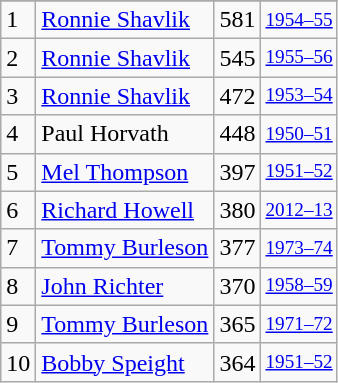<table class="wikitable">
<tr>
</tr>
<tr>
<td>1</td>
<td><a href='#'>Ronnie Shavlik</a></td>
<td>581</td>
<td style="font-size:80%;"><a href='#'>1954–55</a></td>
</tr>
<tr>
<td>2</td>
<td><a href='#'>Ronnie Shavlik</a></td>
<td>545</td>
<td style="font-size:80%;"><a href='#'>1955–56</a></td>
</tr>
<tr>
<td>3</td>
<td><a href='#'>Ronnie Shavlik</a></td>
<td>472</td>
<td style="font-size:80%;"><a href='#'>1953–54</a></td>
</tr>
<tr>
<td>4</td>
<td>Paul Horvath</td>
<td>448</td>
<td style="font-size:80%;"><a href='#'>1950–51</a></td>
</tr>
<tr>
<td>5</td>
<td><a href='#'>Mel Thompson</a></td>
<td>397</td>
<td style="font-size:80%;"><a href='#'>1951–52</a></td>
</tr>
<tr>
<td>6</td>
<td><a href='#'>Richard Howell</a></td>
<td>380</td>
<td style="font-size:80%;"><a href='#'>2012–13</a></td>
</tr>
<tr>
<td>7</td>
<td><a href='#'>Tommy Burleson</a></td>
<td>377</td>
<td style="font-size:80%;"><a href='#'>1973–74</a></td>
</tr>
<tr>
<td>8</td>
<td><a href='#'>John Richter</a></td>
<td>370</td>
<td style="font-size:80%;"><a href='#'>1958–59</a></td>
</tr>
<tr>
<td>9</td>
<td><a href='#'>Tommy Burleson</a></td>
<td>365</td>
<td style="font-size:80%;"><a href='#'>1971–72</a></td>
</tr>
<tr>
<td>10</td>
<td><a href='#'>Bobby Speight</a></td>
<td>364</td>
<td style="font-size:80%;"><a href='#'>1951–52</a></td>
</tr>
</table>
